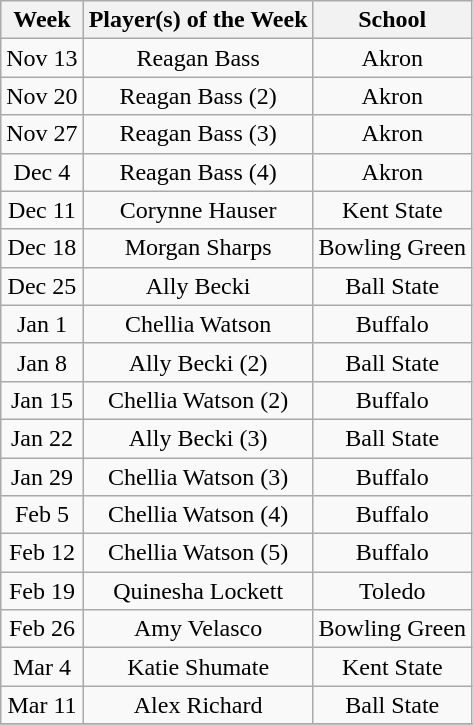<table class=wikitable style="text-align:center">
<tr>
<th>Week</th>
<th>Player(s) of the Week</th>
<th>School</th>
</tr>
<tr>
<td>Nov 13</td>
<td>Reagan Bass</td>
<td>Akron</td>
</tr>
<tr>
<td>Nov 20</td>
<td>Reagan Bass (2)</td>
<td>Akron</td>
</tr>
<tr>
<td>Nov 27</td>
<td>Reagan Bass (3)</td>
<td>Akron</td>
</tr>
<tr>
<td>Dec 4</td>
<td>Reagan Bass (4)</td>
<td>Akron</td>
</tr>
<tr>
<td>Dec 11</td>
<td>Corynne Hauser</td>
<td>Kent State</td>
</tr>
<tr>
<td>Dec 18</td>
<td>Morgan Sharps</td>
<td>Bowling Green</td>
</tr>
<tr>
<td>Dec 25</td>
<td>Ally Becki</td>
<td>Ball State</td>
</tr>
<tr>
<td>Jan 1</td>
<td>Chellia Watson</td>
<td>Buffalo</td>
</tr>
<tr>
<td>Jan 8</td>
<td>Ally Becki (2)</td>
<td>Ball State</td>
</tr>
<tr>
<td>Jan 15</td>
<td>Chellia Watson (2)</td>
<td>Buffalo</td>
</tr>
<tr>
<td>Jan 22</td>
<td>Ally Becki (3)</td>
<td>Ball State</td>
</tr>
<tr>
<td>Jan 29</td>
<td>Chellia Watson (3)</td>
<td>Buffalo</td>
</tr>
<tr>
<td>Feb 5</td>
<td>Chellia Watson (4)</td>
<td>Buffalo</td>
</tr>
<tr>
<td>Feb 12</td>
<td>Chellia Watson (5)</td>
<td>Buffalo</td>
</tr>
<tr>
<td>Feb 19</td>
<td>Quinesha Lockett</td>
<td>Toledo</td>
</tr>
<tr>
<td>Feb 26</td>
<td>Amy Velasco</td>
<td>Bowling Green</td>
</tr>
<tr>
<td>Mar 4</td>
<td>Katie Shumate</td>
<td>Kent State</td>
</tr>
<tr>
<td>Mar 11</td>
<td>Alex Richard</td>
<td>Ball State</td>
</tr>
<tr>
</tr>
</table>
